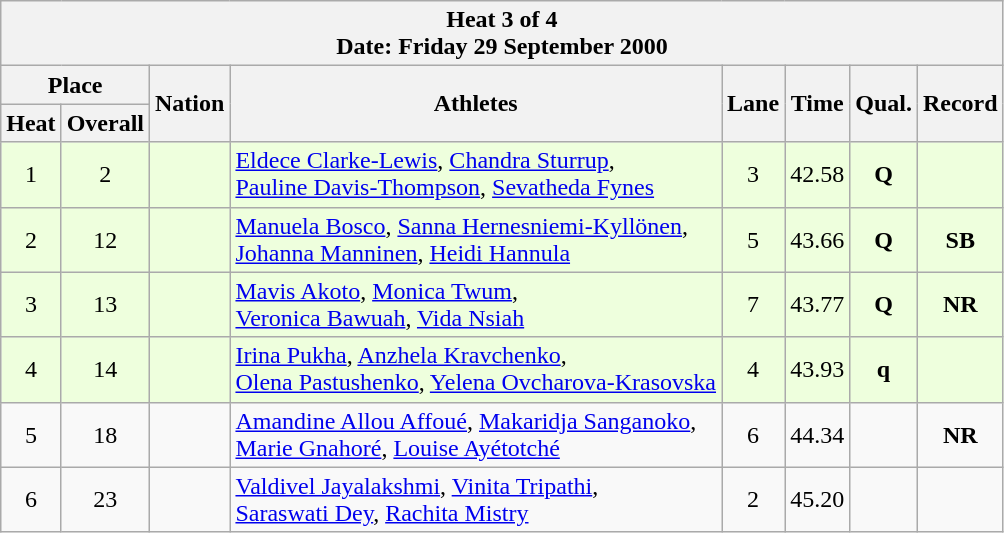<table class="wikitable sortable">
<tr>
<th colspan=9>Heat 3 of 4 <br> Date: Friday 29 September 2000</th>
</tr>
<tr>
<th colspan=2>Place</th>
<th rowspan=2>Nation</th>
<th rowspan=2>Athletes</th>
<th rowspan=2>Lane</th>
<th rowspan=2>Time</th>
<th rowspan=2>Qual.</th>
<th rowspan=2>Record</th>
</tr>
<tr>
<th>Heat</th>
<th>Overall</th>
</tr>
<tr bgcolor = "eeffdd">
<td align=center>1</td>
<td align=center>2</td>
<td align=left></td>
<td align=left><a href='#'>Eldece Clarke-Lewis</a>, <a href='#'>Chandra Sturrup</a>,<br><a href='#'>Pauline Davis-Thompson</a>, <a href='#'>Sevatheda Fynes</a></td>
<td align=center>3</td>
<td align=center>42.58</td>
<td align=center><strong>Q</strong></td>
<td align=center></td>
</tr>
<tr bgcolor = "eeffdd">
<td align=center>2</td>
<td align=center>12</td>
<td align=left></td>
<td align=left><a href='#'>Manuela Bosco</a>, <a href='#'>Sanna Hernesniemi-Kyllönen</a>,<br><a href='#'>Johanna Manninen</a>, <a href='#'>Heidi Hannula</a></td>
<td align=center>5</td>
<td align=center>43.66</td>
<td align=center><strong>Q</strong></td>
<td align=center><strong>SB</strong></td>
</tr>
<tr bgcolor = "eeffdd">
<td align=center>3</td>
<td align=center>13</td>
<td align=left></td>
<td align=left><a href='#'>Mavis Akoto</a>, <a href='#'>Monica Twum</a>,<br><a href='#'>Veronica Bawuah</a>, <a href='#'>Vida Nsiah</a></td>
<td align=center>7</td>
<td align=center>43.77</td>
<td align=center><strong>Q</strong></td>
<td align=center><strong>NR</strong></td>
</tr>
<tr bgcolor = "eeffdd">
<td align=center>4</td>
<td align=center>14</td>
<td align=left></td>
<td align=left><a href='#'>Irina Pukha</a>, <a href='#'>Anzhela Kravchenko</a>,<br><a href='#'>Olena Pastushenko</a>, <a href='#'>Yelena Ovcharova-Krasovska</a></td>
<td align=center>4</td>
<td align=center>43.93</td>
<td align=center><strong>q</strong></td>
<td align=center></td>
</tr>
<tr>
<td align=center>5</td>
<td align=center>18</td>
<td align=left></td>
<td align=left><a href='#'>Amandine Allou Affoué</a>, <a href='#'>Makaridja Sanganoko</a>,<br><a href='#'>Marie Gnahoré</a>, <a href='#'>Louise Ayétotché</a></td>
<td align=center>6</td>
<td align=center>44.34</td>
<td align=center></td>
<td align=center><strong>NR </strong></td>
</tr>
<tr>
<td align=center>6</td>
<td align=center>23</td>
<td align=left></td>
<td align=left><a href='#'>Valdivel Jayalakshmi</a>, <a href='#'>Vinita Tripathi</a>,<br><a href='#'>Saraswati Dey</a>, <a href='#'>Rachita Mistry</a></td>
<td align=center>2</td>
<td align=center>45.20</td>
<td align=center></td>
<td align=center></td>
</tr>
</table>
